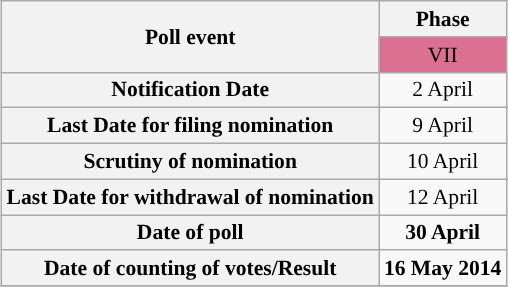<table class="wikitable" style="text-align:center;margin:auto;font-size:90%;">
<tr>
<th rowspan=2>Poll event</th>
<th>Phase</th>
</tr>
<tr>
<td bgcolor=#DB7093>VII</td>
</tr>
<tr>
<th>Notification Date</th>
<td>2 April</td>
</tr>
<tr>
<th>Last Date for filing nomination</th>
<td>9 April</td>
</tr>
<tr>
<th>Scrutiny of nomination</th>
<td>10 April</td>
</tr>
<tr>
<th>Last Date for withdrawal of nomination</th>
<td>12 April</td>
</tr>
<tr>
<th>Date of poll</th>
<td><strong>30 April</strong></td>
</tr>
<tr>
<th>Date of counting of votes/Result</th>
<td><strong>16 May 2014</strong></td>
</tr>
<tr>
</tr>
</table>
